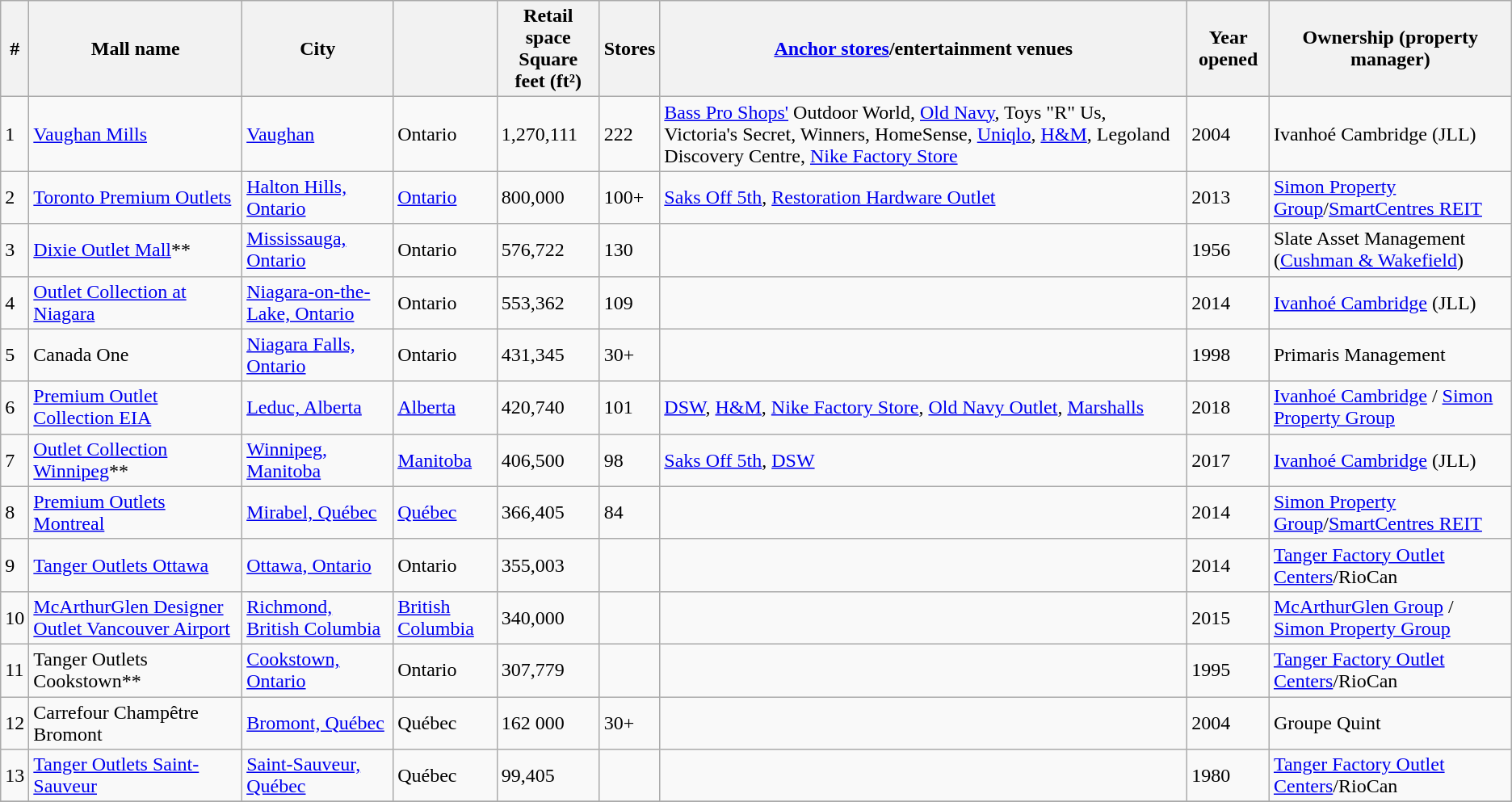<table class="wikitable sortable">
<tr>
<th data-sort-type=number>#</th>
<th>Mall name</th>
<th>City</th>
<th></th>
<th>Retail space<br>Square feet (ft²)</th>
<th>Stores</th>
<th><a href='#'>Anchor stores</a>/entertainment venues</th>
<th>Year opened</th>
<th>Ownership (property manager)</th>
</tr>
<tr>
<td>1</td>
<td><a href='#'>Vaughan Mills</a></td>
<td><a href='#'>Vaughan</a></td>
<td>Ontario</td>
<td>1,270,111</td>
<td>222</td>
<td><a href='#'>Bass Pro Shops'</a> Outdoor World, <a href='#'>Old Navy</a>, Toys "R" Us, Victoria's Secret, Winners, HomeSense, <a href='#'>Uniqlo</a>, <a href='#'>H&M</a>, Legoland Discovery Centre, <a href='#'>Nike Factory Store</a></td>
<td>2004</td>
<td>Ivanhoé Cambridge (JLL)</td>
</tr>
<tr>
<td>2</td>
<td><a href='#'>Toronto Premium Outlets</a></td>
<td><a href='#'>Halton Hills, Ontario</a></td>
<td><a href='#'>Ontario</a></td>
<td>800,000<br></td>
<td>100+</td>
<td><a href='#'>Saks Off 5th</a>, <a href='#'>Restoration Hardware Outlet</a></td>
<td>2013</td>
<td><a href='#'>Simon Property Group</a>/<a href='#'>SmartCentres REIT</a></td>
</tr>
<tr>
<td>3</td>
<td><a href='#'>Dixie Outlet Mall</a>**</td>
<td><a href='#'>Mississauga, Ontario</a></td>
<td>Ontario</td>
<td>576,722<br></td>
<td>130</td>
<td></td>
<td>1956</td>
<td>Slate Asset Management (<a href='#'>Cushman & Wakefield</a>)</td>
</tr>
<tr>
<td>4</td>
<td><a href='#'>Outlet Collection at Niagara</a></td>
<td><a href='#'>Niagara-on-the-Lake, Ontario</a></td>
<td>Ontario</td>
<td>553,362<br></td>
<td>109</td>
<td></td>
<td>2014</td>
<td><a href='#'>Ivanhoé Cambridge</a> (JLL)</td>
</tr>
<tr>
<td>5</td>
<td>Canada One</td>
<td><a href='#'>Niagara Falls, Ontario</a></td>
<td>Ontario</td>
<td>431,345<br></td>
<td>30+</td>
<td></td>
<td>1998</td>
<td>Primaris Management</td>
</tr>
<tr>
<td>6</td>
<td><a href='#'>Premium Outlet Collection EIA</a></td>
<td><a href='#'>Leduc, Alberta</a></td>
<td><a href='#'>Alberta</a></td>
<td>420,740<br></td>
<td>101</td>
<td><a href='#'>DSW</a>, <a href='#'>H&M</a>, <a href='#'>Nike Factory Store</a>, <a href='#'>Old Navy Outlet</a>, <a href='#'>Marshalls</a></td>
<td>2018</td>
<td><a href='#'>Ivanhoé Cambridge</a> / <a href='#'>Simon Property Group</a></td>
</tr>
<tr>
<td>7</td>
<td><a href='#'>Outlet Collection Winnipeg</a>**</td>
<td><a href='#'>Winnipeg, Manitoba</a></td>
<td><a href='#'>Manitoba</a></td>
<td>406,500</td>
<td>98</td>
<td><a href='#'>Saks Off 5th</a>, <a href='#'>DSW</a></td>
<td>2017</td>
<td><a href='#'>Ivanhoé Cambridge</a> (JLL)</td>
</tr>
<tr>
<td>8</td>
<td><a href='#'>Premium Outlets Montreal</a></td>
<td><a href='#'>Mirabel, Québec</a></td>
<td><a href='#'>Québec</a></td>
<td>366,405<br></td>
<td>84</td>
<td></td>
<td>2014</td>
<td><a href='#'>Simon Property Group</a>/<a href='#'>SmartCentres REIT</a></td>
</tr>
<tr>
<td>9</td>
<td><a href='#'>Tanger Outlets Ottawa</a></td>
<td><a href='#'>Ottawa, Ontario</a></td>
<td>Ontario</td>
<td>355,003<br></td>
<td></td>
<td></td>
<td>2014 <br></td>
<td><a href='#'>Tanger Factory Outlet Centers</a>/RioCan</td>
</tr>
<tr>
<td>10</td>
<td><a href='#'>McArthurGlen Designer Outlet Vancouver Airport</a></td>
<td><a href='#'>Richmond, British Columbia</a></td>
<td><a href='#'>British Columbia</a></td>
<td>340,000</td>
<td></td>
<td></td>
<td>2015 <br></td>
<td><a href='#'>McArthurGlen Group</a> / <a href='#'>Simon Property Group</a></td>
</tr>
<tr>
<td>11</td>
<td>Tanger Outlets Cookstown**</td>
<td><a href='#'>Cookstown, Ontario</a></td>
<td>Ontario</td>
<td>307,779<br></td>
<td></td>
<td></td>
<td>1995<br></td>
<td><a href='#'>Tanger Factory Outlet Centers</a>/RioCan</td>
</tr>
<tr>
<td>12</td>
<td>Carrefour Champêtre Bromont</td>
<td><a href='#'>Bromont, Québec</a></td>
<td>Québec</td>
<td>162 000<br></td>
<td>30+</td>
<td></td>
<td>2004</td>
<td>Groupe Quint</td>
</tr>
<tr>
<td>13</td>
<td><a href='#'>Tanger Outlets Saint-Sauveur</a></td>
<td><a href='#'>Saint-Sauveur, Québec</a></td>
<td>Québec</td>
<td>99,405<br></td>
<td></td>
<td></td>
<td>1980<br></td>
<td><a href='#'>Tanger Factory Outlet Centers</a>/RioCan</td>
</tr>
<tr>
</tr>
</table>
